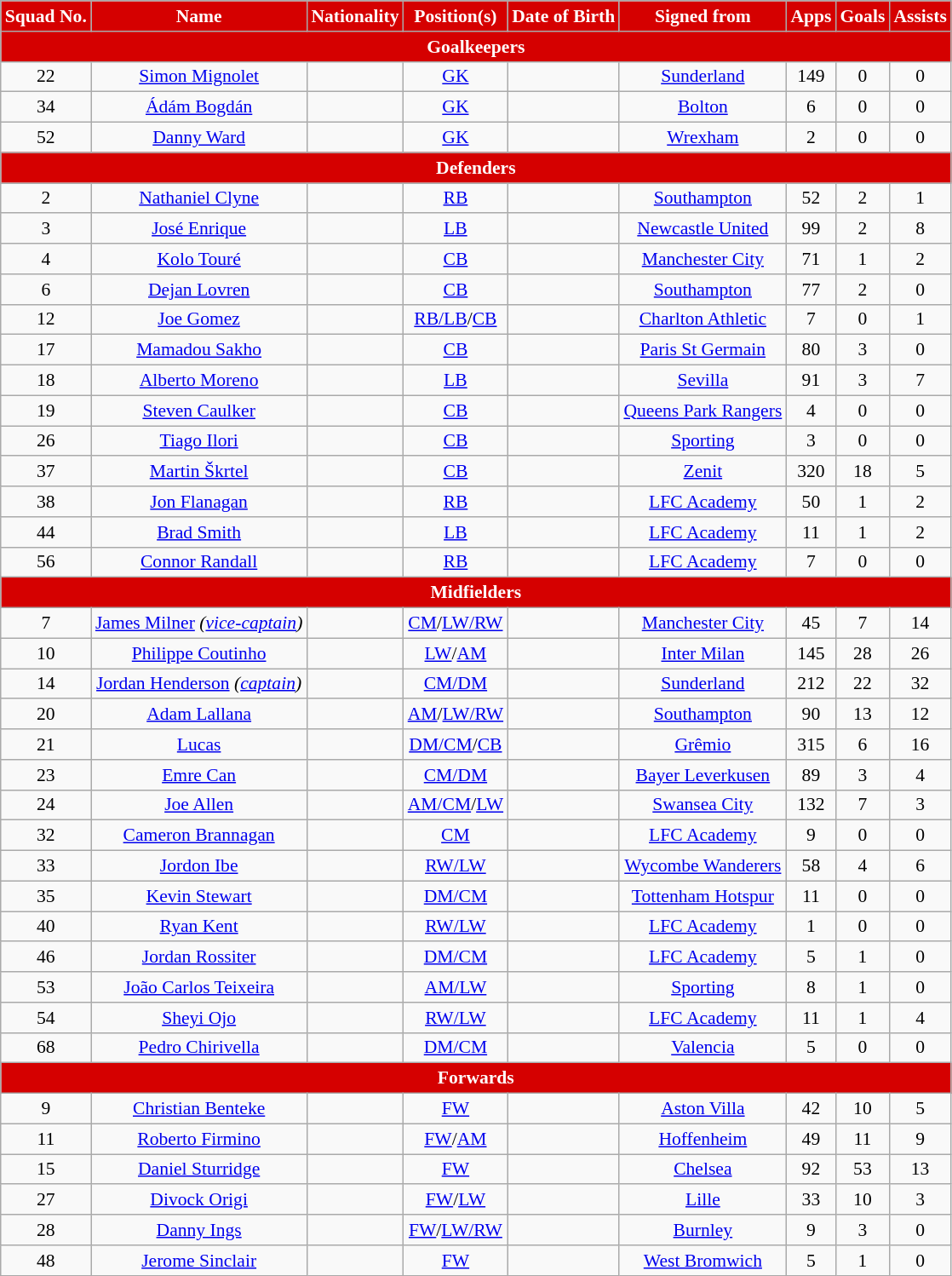<table class="wikitable" style="text-align:center; font-size:90%; white-space:nowrap;">
<tr>
<th style="background:#d50000; color:white; text-align:center;">Squad No.</th>
<th style="background:#d50000; color:white; text-align:center;">Name</th>
<th style="background:#d50000; color:white; text-align:center;">Nationality</th>
<th style="background:#d50000; color:white; text-align:center;">Position(s)</th>
<th style="background:#d50000; color:white; text-align:center;">Date of Birth</th>
<th style="background:#d50000; color:white; text-align:center;">Signed from</th>
<th style="background:#d50000; color:white; text-align:center;">Apps</th>
<th style="background:#d50000; color:white; text-align:center;">Goals</th>
<th style="background:#d50000; color:white; text-align:center;">Assists</th>
</tr>
<tr>
<th colspan="9" style="background:#d50000; color:white; text-align:center">Goalkeepers</th>
</tr>
<tr>
<td>22</td>
<td><a href='#'>Simon Mignolet</a></td>
<td></td>
<td><a href='#'>GK</a></td>
<td></td>
<td> <a href='#'>Sunderland</a></td>
<td>149</td>
<td>0</td>
<td>0</td>
</tr>
<tr>
<td>34</td>
<td><a href='#'>Ádám Bogdán</a></td>
<td></td>
<td><a href='#'>GK</a></td>
<td></td>
<td> <a href='#'>Bolton</a></td>
<td>6</td>
<td>0</td>
<td>0</td>
</tr>
<tr>
<td>52</td>
<td><a href='#'>Danny Ward</a></td>
<td></td>
<td><a href='#'>GK</a></td>
<td></td>
<td> <a href='#'>Wrexham</a></td>
<td>2</td>
<td>0</td>
<td>0</td>
</tr>
<tr>
<th colspan="10" style="background:#d50000; color:white; text-align:center">Defenders</th>
</tr>
<tr>
<td>2</td>
<td><a href='#'>Nathaniel Clyne</a></td>
<td></td>
<td><a href='#'>RB</a></td>
<td></td>
<td> <a href='#'>Southampton</a></td>
<td>52</td>
<td>2</td>
<td>1</td>
</tr>
<tr>
<td>3</td>
<td><a href='#'>José Enrique</a></td>
<td></td>
<td><a href='#'>LB</a></td>
<td></td>
<td> <a href='#'>Newcastle United</a></td>
<td>99</td>
<td>2</td>
<td>8</td>
</tr>
<tr>
<td>4</td>
<td><a href='#'>Kolo Touré</a></td>
<td></td>
<td><a href='#'>CB</a></td>
<td></td>
<td> <a href='#'>Manchester City</a></td>
<td>71</td>
<td>1</td>
<td>2</td>
</tr>
<tr>
<td>6</td>
<td><a href='#'>Dejan Lovren</a></td>
<td></td>
<td><a href='#'>CB</a></td>
<td></td>
<td> <a href='#'>Southampton</a></td>
<td>77</td>
<td>2</td>
<td>0</td>
</tr>
<tr>
<td>12</td>
<td><a href='#'>Joe Gomez</a></td>
<td></td>
<td><a href='#'>RB/LB</a>/<a href='#'>CB</a></td>
<td></td>
<td> <a href='#'>Charlton Athletic</a></td>
<td>7</td>
<td>0</td>
<td>1</td>
</tr>
<tr>
<td>17</td>
<td><a href='#'>Mamadou Sakho</a></td>
<td></td>
<td><a href='#'>CB</a></td>
<td></td>
<td> <a href='#'>Paris St Germain</a></td>
<td>80</td>
<td>3</td>
<td>0</td>
</tr>
<tr>
<td>18</td>
<td><a href='#'>Alberto Moreno</a></td>
<td></td>
<td><a href='#'>LB</a></td>
<td></td>
<td> <a href='#'>Sevilla</a></td>
<td>91</td>
<td>3</td>
<td>7</td>
</tr>
<tr>
<td>19</td>
<td><a href='#'>Steven Caulker</a></td>
<td></td>
<td><a href='#'>CB</a></td>
<td></td>
<td> <a href='#'>Queens Park Rangers</a></td>
<td>4</td>
<td>0</td>
<td>0</td>
</tr>
<tr>
<td>26</td>
<td><a href='#'>Tiago Ilori</a></td>
<td></td>
<td><a href='#'>CB</a></td>
<td></td>
<td> <a href='#'>Sporting</a></td>
<td>3</td>
<td>0</td>
<td>0</td>
</tr>
<tr>
<td>37</td>
<td><a href='#'>Martin Škrtel</a></td>
<td></td>
<td><a href='#'>CB</a></td>
<td></td>
<td> <a href='#'>Zenit</a></td>
<td>320</td>
<td>18</td>
<td>5</td>
</tr>
<tr>
<td>38</td>
<td><a href='#'>Jon Flanagan</a></td>
<td></td>
<td><a href='#'>RB</a></td>
<td></td>
<td> <a href='#'>LFC Academy</a></td>
<td>50</td>
<td>1</td>
<td>2</td>
</tr>
<tr>
<td>44</td>
<td><a href='#'>Brad Smith</a></td>
<td></td>
<td><a href='#'>LB</a></td>
<td></td>
<td> <a href='#'>LFC Academy</a></td>
<td>11</td>
<td>1</td>
<td>2</td>
</tr>
<tr>
<td>56</td>
<td><a href='#'>Connor Randall</a></td>
<td></td>
<td><a href='#'>RB</a></td>
<td></td>
<td> <a href='#'>LFC Academy</a></td>
<td>7</td>
<td>0</td>
<td>0</td>
</tr>
<tr>
<th colspan="9" style="background:#d50000; color:white; text-align:center">Midfielders</th>
</tr>
<tr>
<td>7</td>
<td><a href='#'>James Milner</a> <em>(<a href='#'>vice-captain</a>)</em></td>
<td></td>
<td><a href='#'>CM</a>/<a href='#'>LW/RW</a></td>
<td></td>
<td> <a href='#'>Manchester City</a></td>
<td>45</td>
<td>7</td>
<td>14</td>
</tr>
<tr>
<td>10</td>
<td><a href='#'>Philippe Coutinho</a></td>
<td></td>
<td><a href='#'>LW</a>/<a href='#'>AM</a></td>
<td></td>
<td> <a href='#'>Inter Milan</a></td>
<td>145</td>
<td>28</td>
<td>26</td>
</tr>
<tr>
<td>14</td>
<td><a href='#'>Jordan Henderson</a> <em>(<a href='#'>captain</a>)</em></td>
<td></td>
<td><a href='#'>CM/DM</a></td>
<td></td>
<td> <a href='#'>Sunderland</a></td>
<td>212</td>
<td>22</td>
<td>32</td>
</tr>
<tr>
<td>20</td>
<td><a href='#'>Adam Lallana</a></td>
<td></td>
<td><a href='#'>AM</a>/<a href='#'>LW/RW</a></td>
<td></td>
<td> <a href='#'>Southampton</a></td>
<td>90</td>
<td>13</td>
<td>12</td>
</tr>
<tr>
<td>21</td>
<td><a href='#'>Lucas</a></td>
<td></td>
<td><a href='#'>DM/CM</a>/<a href='#'>CB</a></td>
<td></td>
<td> <a href='#'>Grêmio</a></td>
<td>315</td>
<td>6</td>
<td>16</td>
</tr>
<tr>
<td>23</td>
<td><a href='#'>Emre Can</a></td>
<td></td>
<td><a href='#'>CM/DM</a></td>
<td></td>
<td> <a href='#'>Bayer Leverkusen</a></td>
<td>89</td>
<td>3</td>
<td>4</td>
</tr>
<tr>
<td>24</td>
<td><a href='#'>Joe Allen</a></td>
<td></td>
<td><a href='#'>AM/CM</a>/<a href='#'>LW</a></td>
<td></td>
<td> <a href='#'>Swansea City</a></td>
<td>132</td>
<td>7</td>
<td>3</td>
</tr>
<tr>
<td>32</td>
<td><a href='#'>Cameron Brannagan</a></td>
<td></td>
<td><a href='#'>CM</a></td>
<td></td>
<td> <a href='#'>LFC Academy</a></td>
<td>9</td>
<td>0</td>
<td>0</td>
</tr>
<tr>
<td>33</td>
<td><a href='#'>Jordon Ibe</a></td>
<td></td>
<td><a href='#'>RW/LW</a></td>
<td></td>
<td> <a href='#'>Wycombe Wanderers</a></td>
<td>58</td>
<td>4</td>
<td>6</td>
</tr>
<tr>
<td>35</td>
<td><a href='#'>Kevin Stewart</a></td>
<td></td>
<td><a href='#'>DM/CM</a></td>
<td></td>
<td> <a href='#'>Tottenham Hotspur</a></td>
<td>11</td>
<td>0</td>
<td>0</td>
</tr>
<tr>
<td>40</td>
<td><a href='#'>Ryan Kent</a></td>
<td></td>
<td><a href='#'>RW/LW</a></td>
<td></td>
<td> <a href='#'>LFC Academy</a></td>
<td>1</td>
<td>0</td>
<td>0</td>
</tr>
<tr>
<td>46</td>
<td><a href='#'>Jordan Rossiter</a></td>
<td></td>
<td><a href='#'>DM/CM</a></td>
<td></td>
<td> <a href='#'>LFC Academy</a></td>
<td>5</td>
<td>1</td>
<td>0</td>
</tr>
<tr>
<td>53</td>
<td><a href='#'>João Carlos Teixeira</a></td>
<td></td>
<td><a href='#'>AM/LW</a></td>
<td></td>
<td> <a href='#'>Sporting</a></td>
<td>8</td>
<td>1</td>
<td>0</td>
</tr>
<tr>
<td>54</td>
<td><a href='#'>Sheyi Ojo</a></td>
<td></td>
<td><a href='#'>RW/LW</a></td>
<td></td>
<td> <a href='#'>LFC Academy</a></td>
<td>11</td>
<td>1</td>
<td>4</td>
</tr>
<tr>
<td>68</td>
<td><a href='#'>Pedro Chirivella</a></td>
<td></td>
<td><a href='#'>DM/CM</a></td>
<td></td>
<td> <a href='#'>Valencia</a></td>
<td>5</td>
<td>0</td>
<td>0</td>
</tr>
<tr>
<th colspan="9" style="background:#d50000; color:white; text-align:center">Forwards</th>
</tr>
<tr>
<td>9</td>
<td><a href='#'>Christian Benteke</a></td>
<td></td>
<td><a href='#'>FW</a></td>
<td></td>
<td> <a href='#'>Aston Villa</a></td>
<td>42</td>
<td>10</td>
<td>5</td>
</tr>
<tr>
<td>11</td>
<td><a href='#'>Roberto Firmino</a></td>
<td></td>
<td><a href='#'>FW</a>/<a href='#'>AM</a></td>
<td></td>
<td> <a href='#'>Hoffenheim</a></td>
<td>49</td>
<td>11</td>
<td>9</td>
</tr>
<tr>
<td>15</td>
<td><a href='#'>Daniel Sturridge</a></td>
<td></td>
<td><a href='#'>FW</a></td>
<td></td>
<td> <a href='#'>Chelsea</a></td>
<td>92</td>
<td>53</td>
<td>13</td>
</tr>
<tr>
<td>27</td>
<td><a href='#'>Divock Origi</a></td>
<td></td>
<td><a href='#'>FW</a>/<a href='#'>LW</a></td>
<td></td>
<td> <a href='#'>Lille</a></td>
<td>33</td>
<td>10</td>
<td>3</td>
</tr>
<tr>
<td>28</td>
<td><a href='#'>Danny Ings</a></td>
<td></td>
<td><a href='#'>FW</a>/<a href='#'>LW/RW</a></td>
<td></td>
<td> <a href='#'>Burnley</a></td>
<td>9</td>
<td>3</td>
<td>0</td>
</tr>
<tr>
<td>48</td>
<td><a href='#'>Jerome Sinclair</a></td>
<td></td>
<td><a href='#'>FW</a></td>
<td></td>
<td> <a href='#'>West Bromwich</a></td>
<td>5</td>
<td>1</td>
<td>0</td>
</tr>
</table>
